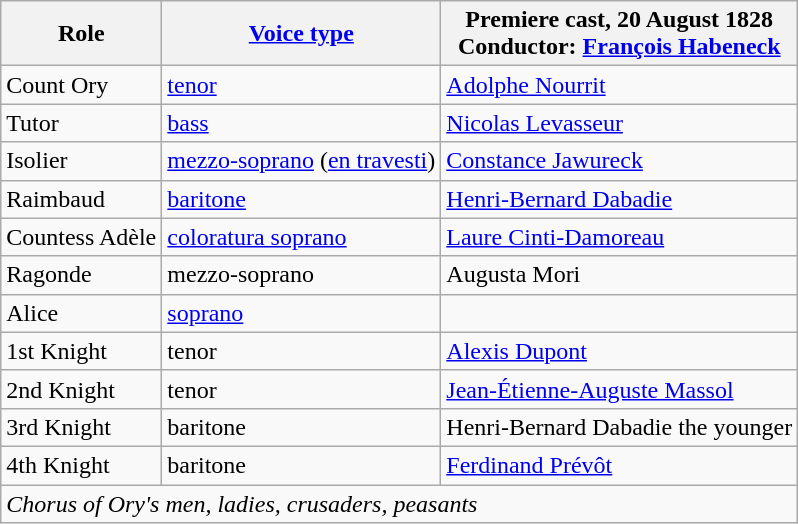<table class="wikitable">
<tr>
<th>Role</th>
<th><a href='#'>Voice type</a></th>
<th>Premiere cast, 20 August 1828<br>Conductor: <a href='#'>François Habeneck</a></th>
</tr>
<tr>
<td>Count Ory</td>
<td><a href='#'>tenor</a></td>
<td><a href='#'>Adolphe Nourrit</a></td>
</tr>
<tr>
<td>Tutor</td>
<td><a href='#'>bass</a></td>
<td><a href='#'>Nicolas Levasseur</a></td>
</tr>
<tr>
<td>Isolier</td>
<td><a href='#'>mezzo-soprano</a> (<a href='#'>en travesti</a>)</td>
<td><a href='#'>Constance Jawureck</a></td>
</tr>
<tr>
<td>Raimbaud</td>
<td><a href='#'>baritone</a></td>
<td><a href='#'>Henri-Bernard Dabadie</a></td>
</tr>
<tr>
<td>Countess Adèle</td>
<td><a href='#'>coloratura soprano</a></td>
<td><a href='#'>Laure Cinti-Damoreau</a></td>
</tr>
<tr>
<td>Ragonde</td>
<td>mezzo-soprano</td>
<td>Augusta Mori</td>
</tr>
<tr>
<td>Alice</td>
<td><a href='#'>soprano</a></td>
<td></td>
</tr>
<tr>
<td>1st Knight</td>
<td>tenor</td>
<td><a href='#'>Alexis Dupont</a></td>
</tr>
<tr>
<td>2nd Knight</td>
<td>tenor</td>
<td><a href='#'>Jean-Étienne-Auguste Massol</a></td>
</tr>
<tr>
<td>3rd Knight</td>
<td>baritone</td>
<td>Henri-Bernard Dabadie the younger</td>
</tr>
<tr>
<td>4th Knight</td>
<td>baritone</td>
<td><a href='#'>Ferdinand Prévôt</a></td>
</tr>
<tr>
<td colspan="3"><em>Chorus of Ory's men, ladies, crusaders, peasants</em></td>
</tr>
</table>
